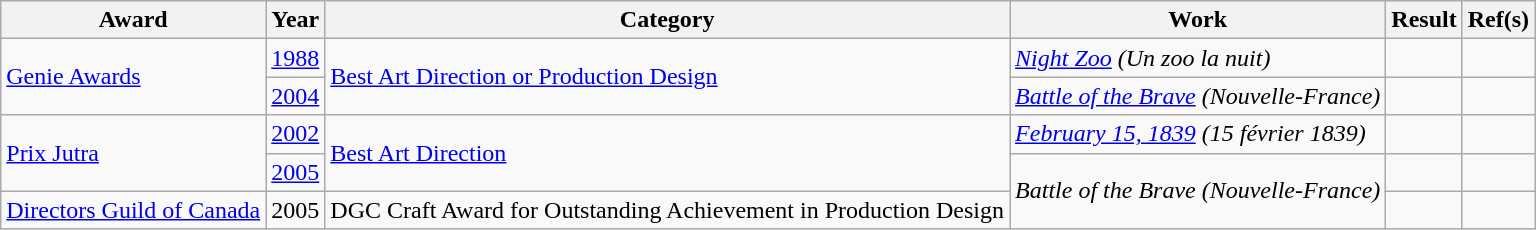<table class="wikitable plainrowheaders sortable">
<tr>
<th>Award</th>
<th>Year</th>
<th>Category</th>
<th>Work</th>
<th>Result</th>
<th>Ref(s)</th>
</tr>
<tr>
<td rowspan=2><a href='#'>Genie Awards</a></td>
<td><a href='#'>1988</a></td>
<td rowspan=2><a href='#'>Best Art Direction or Production Design</a></td>
<td><em><a href='#'>Night Zoo</a> (Un zoo la nuit)</em></td>
<td></td>
<td></td>
</tr>
<tr>
<td><a href='#'>2004</a></td>
<td><em><a href='#'>Battle of the Brave</a> (Nouvelle-France)</em></td>
<td></td>
<td></td>
</tr>
<tr>
<td rowspan=2><a href='#'>Prix Jutra</a></td>
<td><a href='#'>2002</a></td>
<td rowspan=2><a href='#'>Best Art Direction</a></td>
<td><em><a href='#'>February 15, 1839</a> (15 février 1839)</em></td>
<td></td>
<td></td>
</tr>
<tr>
<td><a href='#'>2005</a></td>
<td rowspan=2><em>Battle of the Brave (Nouvelle-France)</em></td>
<td></td>
<td></td>
</tr>
<tr>
<td><a href='#'>Directors Guild of Canada</a></td>
<td>2005</td>
<td>DGC Craft Award for Outstanding Achievement in Production Design</td>
<td></td>
<td></td>
</tr>
</table>
